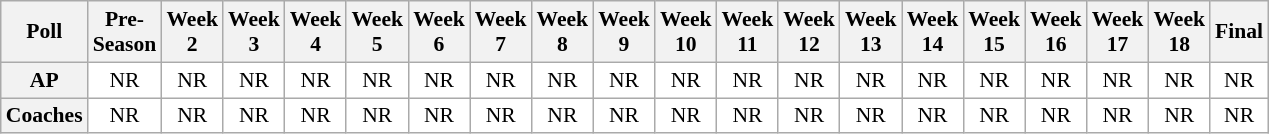<table class="wikitable" style="white-space:nowrap;font-size:90%">
<tr>
<th>Poll</th>
<th>Pre-<br>Season</th>
<th>Week<br>2</th>
<th>Week<br>3</th>
<th>Week<br>4</th>
<th>Week<br>5</th>
<th>Week<br>6</th>
<th>Week<br>7</th>
<th>Week<br>8</th>
<th>Week<br>9</th>
<th>Week<br>10</th>
<th>Week<br>11</th>
<th>Week<br>12</th>
<th>Week<br>13</th>
<th>Week<br>14</th>
<th>Week<br>15</th>
<th>Week<br>16</th>
<th>Week<br>17</th>
<th>Week<br>18</th>
<th>Final</th>
</tr>
<tr style="text-align:center;">
<th>AP</th>
<td style="background:#FFFFFF;">NR</td>
<td style="background:#FFFFFF;">NR</td>
<td style="background:#FFFFFF;">NR</td>
<td style="background:#FFFFFF;">NR</td>
<td style="background:#FFFFFF;">NR</td>
<td style="background:#FFFFFF;">NR</td>
<td style="background:#FFFFFF;">NR</td>
<td style="background:#FFFFFF;">NR</td>
<td style="background:#FFFFFF;">NR</td>
<td style="background:#FFFFFF;">NR</td>
<td style="background:#FFFFFF;">NR</td>
<td style="background:#FFFFFF;">NR</td>
<td style="background:#FFFFFF;">NR</td>
<td style="background:#FFFFFF;">NR</td>
<td style="background:#FFFFFF;">NR</td>
<td style="background:#FFFFFF;">NR</td>
<td style="background:#FFFFFF;">NR</td>
<td style="background:#FFFFFF;">NR</td>
<td style="background:#FFFFFF;">NR</td>
</tr>
<tr style="text-align:center;">
<th>Coaches</th>
<td style="background:#FFFFFF;">NR</td>
<td style="background:#FFFFFF;">NR</td>
<td style="background:#FFFFFF;">NR</td>
<td style="background:#FFFFFF;">NR</td>
<td style="background:#FFFFFF;">NR</td>
<td style="background:#FFFFFF;">NR</td>
<td style="background:#FFFFFF;">NR</td>
<td style="background:#FFFFFF;">NR</td>
<td style="background:#FFFFFF;">NR</td>
<td style="background:#FFFFFF;">NR</td>
<td style="background:#FFFFFF;">NR</td>
<td style="background:#FFFFFF;">NR</td>
<td style="background:#FFFFFF;">NR</td>
<td style="background:#FFFFFF;">NR</td>
<td style="background:#FFFFFF;">NR</td>
<td style="background:#FFFFFF;">NR</td>
<td style="background:#FFFFFF;">NR</td>
<td style="background:#FFFFFF;">NR</td>
<td style="background:#FFFFFF;">NR</td>
</tr>
</table>
